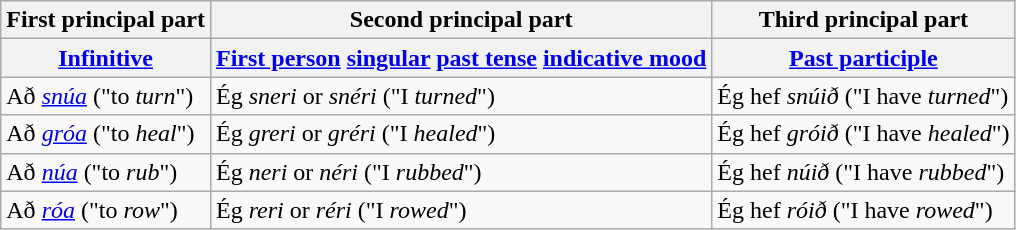<table class="wikitable">
<tr>
<th>First principal part</th>
<th>Second principal part</th>
<th>Third principal part</th>
</tr>
<tr>
<th><a href='#'>Infinitive</a></th>
<th><a href='#'>First person</a> <a href='#'>singular</a> <a href='#'>past tense</a> <a href='#'>indicative mood</a></th>
<th><a href='#'>Past participle</a></th>
</tr>
<tr>
<td>Að <em><a href='#'>snúa</a></em> ("to <em>turn</em>")</td>
<td>Ég <em>sneri</em> or <em>snéri</em>  ("I <em>turned</em>")</td>
<td>Ég hef <em>snúið</em> ("I have <em>turned</em>")</td>
</tr>
<tr>
<td>Að <em><a href='#'>gróa</a></em> ("to <em>heal</em>")</td>
<td>Ég <em>greri</em> or <em>gréri</em> ("I <em>healed</em>")</td>
<td>Ég hef <em>gróið</em> ("I have <em>healed</em>")</td>
</tr>
<tr>
<td>Að <em><a href='#'>núa</a></em> ("to <em>rub</em>")</td>
<td>Ég <em>neri</em> or <em>néri</em> ("I <em>rubbed</em>")</td>
<td>Ég hef <em>núið</em> ("I have <em>rubbed</em>")</td>
</tr>
<tr>
<td>Að <em><a href='#'>róa</a></em> ("to <em>row</em>")</td>
<td>Ég <em>reri</em> or <em>réri</em> ("I <em>rowed</em>")</td>
<td>Ég hef <em>róið</em> ("I have <em>rowed</em>")</td>
</tr>
</table>
